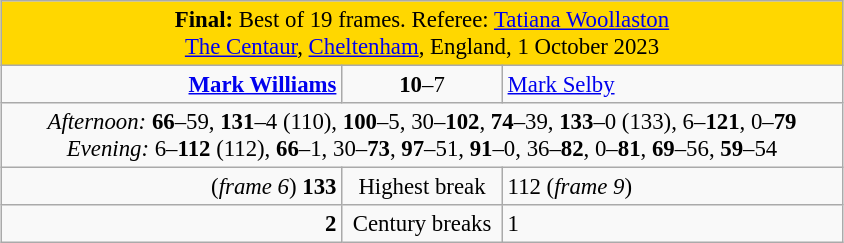<table class="wikitable" style="font-size: 95%; margin: 1em auto 1em auto;">
<tr>
<td colspan="3" align="center" bgcolor="#ffd700"><strong>Final:</strong> Best of 19 frames. Referee: <a href='#'>Tatiana Woollaston</a><br> <a href='#'>The Centaur</a>, <a href='#'>Cheltenham</a>, England, 1 October 2023</td>
</tr>
<tr>
<td width="220" align="right"><strong><a href='#'>Mark Williams</a></strong><br></td>
<td width="100" align="center"><strong>10</strong>–7</td>
<td width="220"><a href='#'>Mark Selby</a><br></td>
</tr>
<tr>
<td colspan="3" align="center" style="font-size: 100%"><em>Afternoon:</em> <strong>66</strong>–59, <strong>131</strong>–4 (110), <strong>100</strong>–5, 30–<strong>102</strong>, <strong>74</strong>–39, <strong>133</strong>–0 (133), 6–<strong>121</strong>, 0–<strong>79</strong><br><em>Evening:</em> 6–<strong>112</strong> (112), <strong>66</strong>–1, 30–<strong>73</strong>, <strong>97</strong>–51, <strong>91</strong>–0, 36–<strong>82</strong>, 0–<strong>81</strong>, <strong>69</strong>–56, <strong>59</strong>–54</td>
</tr>
<tr>
<td align="right">(<em>frame 6</em>) <strong>133</strong></td>
<td align="center">Highest break</td>
<td>112 (<em>frame 9</em>)</td>
</tr>
<tr>
<td align="right"><strong>2</strong></td>
<td align="center">Century breaks</td>
<td>1</td>
</tr>
</table>
